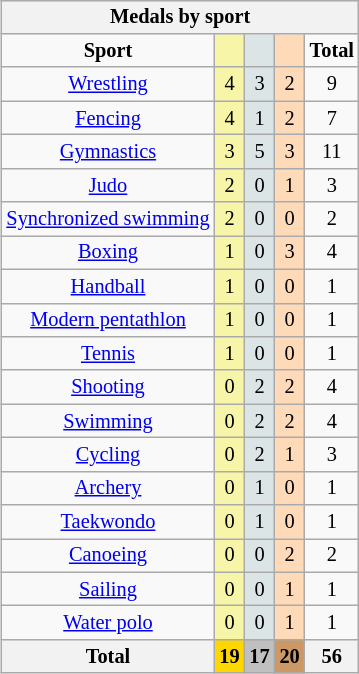<table class="wikitable" style="font-size:85%; float:right;">
<tr style="background:#efefef;">
<th colspan=7>Medals by sport</th>
</tr>
<tr align=center>
<td><strong>Sport</strong></td>
<td style="background:#f7f6a8;"></td>
<td style="background:#dce5e5;"></td>
<td style="background:#ffdab9;"></td>
<td><strong>Total</strong></td>
</tr>
<tr align=center>
<td><a href='#'>Wrestling</a></td>
<td style="background:#f7f6a8;">4</td>
<td style="background:#dce5e5;">3</td>
<td style="background:#ffdab9;">2</td>
<td>9</td>
</tr>
<tr align=center>
<td><a href='#'>Fencing</a></td>
<td style="background:#f7f6a8;">4</td>
<td style="background:#dce5e5;">1</td>
<td style="background:#ffdab9;">2</td>
<td>7</td>
</tr>
<tr align=center>
<td><a href='#'>Gymnastics</a></td>
<td style="background:#f7f6a8;">3</td>
<td style="background:#dce5e5;">5</td>
<td style="background:#ffdab9;">3</td>
<td>11</td>
</tr>
<tr align=center>
<td><a href='#'>Judo</a></td>
<td style="background:#f7f6a8;">2</td>
<td style="background:#dce5e5;">0</td>
<td style="background:#ffdab9;">1</td>
<td>3</td>
</tr>
<tr align=center>
<td><a href='#'>Synchronized swimming</a></td>
<td style="background:#f7f6a8;">2</td>
<td style="background:#dce5e5;">0</td>
<td style="background:#ffdab9;">0</td>
<td>2</td>
</tr>
<tr align=center>
<td><a href='#'>Boxing</a></td>
<td style="background:#f7f6a8;">1</td>
<td style="background:#dce5e5;">0</td>
<td style="background:#ffdab9;">3</td>
<td>4</td>
</tr>
<tr align=center>
<td><a href='#'>Handball</a></td>
<td style="background:#f7f6a8;">1</td>
<td style="background:#dce5e5;">0</td>
<td style="background:#ffdab9;">0</td>
<td>1</td>
</tr>
<tr align=center>
<td><a href='#'>Modern pentathlon</a></td>
<td style="background:#f7f6a8;">1</td>
<td style="background:#dce5e5;">0</td>
<td style="background:#ffdab9;">0</td>
<td>1</td>
</tr>
<tr align=center>
<td><a href='#'>Tennis</a></td>
<td style="background:#f7f6a8;">1</td>
<td style="background:#dce5e5;">0</td>
<td style="background:#ffdab9;">0</td>
<td>1</td>
</tr>
<tr align=center>
<td><a href='#'>Shooting</a></td>
<td style="background:#f7f6a8;">0</td>
<td style="background:#dce5e5;">2</td>
<td style="background:#ffdab9;">2</td>
<td>4</td>
</tr>
<tr align=center>
<td><a href='#'>Swimming</a></td>
<td style="background:#f7f6a8;">0</td>
<td style="background:#dce5e5;">2</td>
<td style="background:#ffdab9;">2</td>
<td>4</td>
</tr>
<tr align=center>
<td><a href='#'>Cycling</a></td>
<td style="background:#f7f6a8;">0</td>
<td style="background:#dce5e5;">2</td>
<td style="background:#ffdab9;">1</td>
<td>3</td>
</tr>
<tr align=center>
<td><a href='#'>Archery</a></td>
<td style="background:#f7f6a8;">0</td>
<td style="background:#dce5e5;">1</td>
<td style="background:#ffdab9;">0</td>
<td>1</td>
</tr>
<tr align=center>
<td><a href='#'>Taekwondo</a></td>
<td style="background:#f7f6a8;">0</td>
<td style="background:#dce5e5;">1</td>
<td style="background:#ffdab9;">0</td>
<td>1</td>
</tr>
<tr align=center>
<td><a href='#'>Canoeing</a></td>
<td style="background:#f7f6a8;">0</td>
<td style="background:#dce5e5;">0</td>
<td style="background:#ffdab9;">2</td>
<td>2</td>
</tr>
<tr align=center>
<td><a href='#'>Sailing</a></td>
<td style="background:#f7f6a8;">0</td>
<td style="background:#dce5e5;">0</td>
<td style="background:#ffdab9;">1</td>
<td>1</td>
</tr>
<tr align=center>
<td><a href='#'>Water polo</a></td>
<td style="background:#f7f6a8;">0</td>
<td style="background:#dce5e5;">0</td>
<td style="background:#ffdab9;">1</td>
<td>1</td>
</tr>
<tr align=center>
<th>Total</th>
<th style="background:gold;">19</th>
<th style="background:silver;">17</th>
<th style="background:#c96;">20</th>
<th>56</th>
</tr>
</table>
